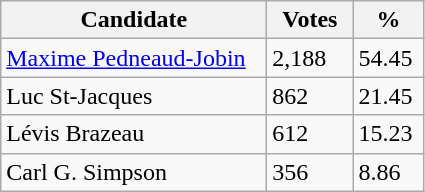<table class="wikitable">
<tr>
<th style="width: 170px">Candidate</th>
<th style="width: 50px">Votes </th>
<th style="width: 40px">%</th>
</tr>
<tr>
<td><a href='#'>Maxime Pedneaud-Jobin</a></td>
<td>2,188</td>
<td>54.45</td>
</tr>
<tr>
<td>Luc St-Jacques</td>
<td>862</td>
<td>21.45</td>
</tr>
<tr>
<td>Lévis Brazeau</td>
<td>612</td>
<td>15.23</td>
</tr>
<tr>
<td>Carl G. Simpson</td>
<td>356</td>
<td>8.86</td>
</tr>
</table>
